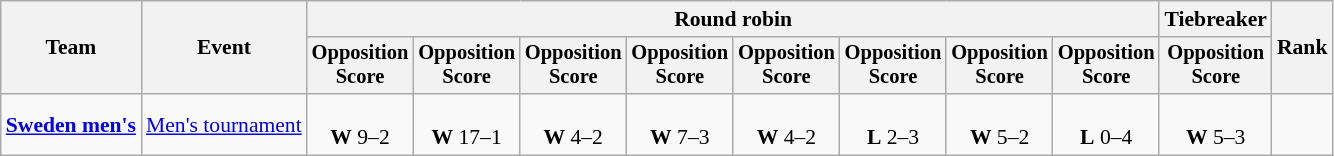<table class="wikitable" style="font-size:90%">
<tr>
<th rowspan=2>Team</th>
<th rowspan=2>Event</th>
<th colspan=8>Round robin</th>
<th>Tiebreaker</th>
<th rowspan=2>Rank</th>
</tr>
<tr style="font-size:95%">
<th>Opposition<br>Score</th>
<th>Opposition<br>Score</th>
<th>Opposition<br>Score</th>
<th>Opposition<br>Score</th>
<th>Opposition<br>Score</th>
<th>Opposition<br>Score</th>
<th>Opposition<br>Score</th>
<th>Opposition<br>Score</th>
<th>Opposition<br>Score</th>
</tr>
<tr align=center>
<td align=left><strong><a href='#'>Sweden men's</a></strong></td>
<td align=left><a href='#'>Men's tournament</a></td>
<td><br><strong>W</strong> 9–2</td>
<td><br><strong>W</strong> 17–1</td>
<td><br><strong>W</strong> 4–2</td>
<td><br><strong>W</strong> 7–3</td>
<td><br><strong>W</strong> 4–2</td>
<td><br><strong>L</strong> 2–3</td>
<td><br><strong>W</strong> 5–2</td>
<td><br><strong>L</strong> 0–4</td>
<td><br><strong>W</strong> 5–3</td>
<td></td>
</tr>
</table>
